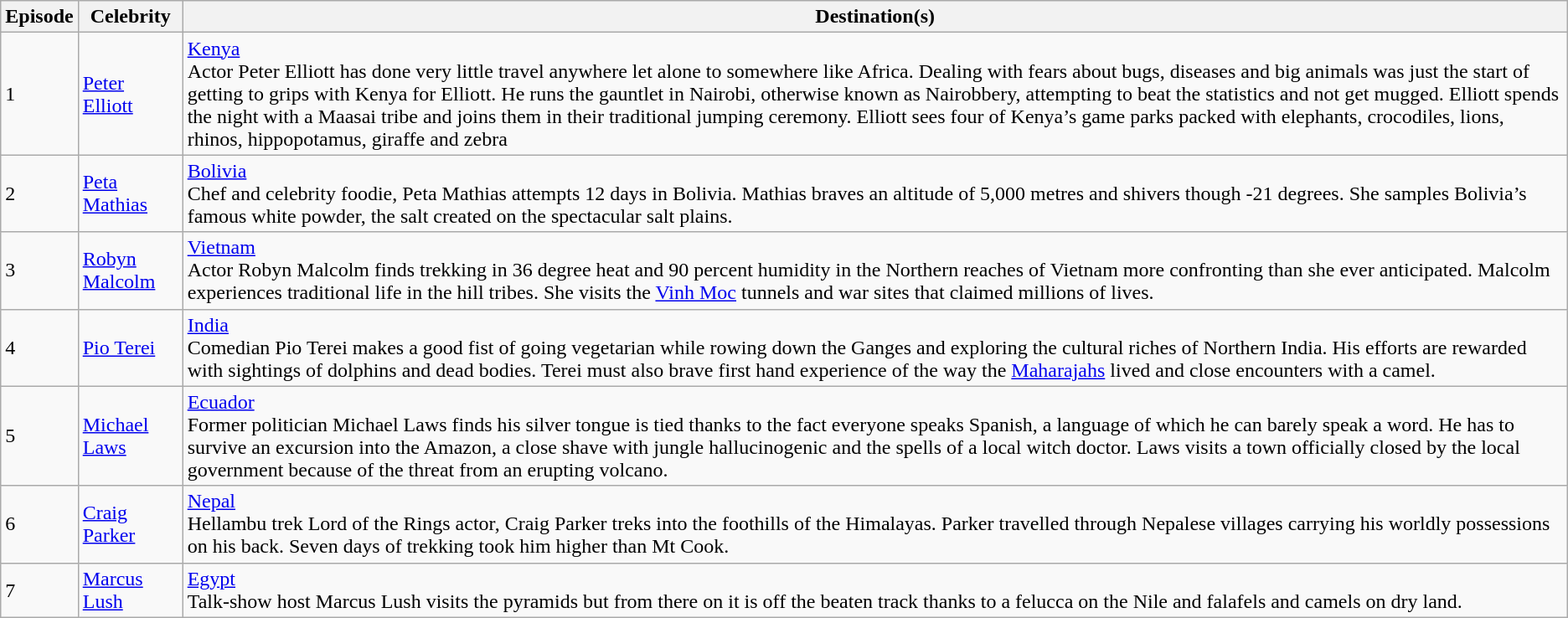<table class="wikitable">
<tr>
<th>Episode</th>
<th>Celebrity</th>
<th>Destination(s)</th>
</tr>
<tr>
<td>1</td>
<td><a href='#'>Peter Elliott</a></td>
<td><a href='#'>Kenya</a><br>Actor Peter Elliott has done very little travel anywhere let alone to somewhere like Africa.  Dealing with fears about bugs, diseases and big animals was just the start of getting to grips with Kenya for Elliott.  He runs the gauntlet in Nairobi, otherwise known as Nairobbery, attempting to beat the statistics and not get mugged.   Elliott spends the night with a Maasai tribe and joins them in their traditional jumping ceremony. Elliott sees four of Kenya’s game parks packed with elephants, crocodiles, lions, rhinos, hippopotamus, giraffe and zebra</td>
</tr>
<tr>
<td>2</td>
<td><a href='#'>Peta Mathias</a></td>
<td><a href='#'>Bolivia</a><br>Chef and celebrity foodie, Peta Mathias attempts 12 days in Bolivia. Mathias braves an altitude of 5,000 metres and shivers though -21 degrees.  She samples Bolivia’s famous white powder, the salt created on the spectacular salt plains.</td>
</tr>
<tr>
<td>3</td>
<td><a href='#'>Robyn Malcolm</a></td>
<td><a href='#'>Vietnam</a><br>Actor Robyn Malcolm finds trekking in 36 degree heat and 90 percent humidity in the Northern reaches of Vietnam more confronting than she ever anticipated.  Malcolm experiences traditional life in the hill tribes.  She visits the <a href='#'>Vinh Moc</a> tunnels and war sites that claimed millions of lives.</td>
</tr>
<tr>
<td>4</td>
<td><a href='#'>Pio Terei</a></td>
<td><a href='#'>India</a><br>Comedian Pio Terei makes a good fist of going vegetarian while rowing down the Ganges and exploring the cultural riches of Northern India.  His efforts are rewarded with sightings of dolphins and dead bodies.  Terei must also brave first hand experience of the way the <a href='#'>Maharajahs</a> lived and close encounters with a camel.</td>
</tr>
<tr>
<td>5</td>
<td><a href='#'>Michael Laws</a></td>
<td><a href='#'>Ecuador</a><br>Former politician Michael Laws finds his silver tongue is tied thanks to the fact everyone speaks Spanish, a language of which he can barely speak a word. He has to survive an excursion into the Amazon, a close shave with jungle hallucinogenic and the spells of a local witch doctor.  Laws visits a town officially closed by the local government because of the threat from an erupting volcano.</td>
</tr>
<tr>
<td>6</td>
<td><a href='#'>Craig Parker</a></td>
<td><a href='#'>Nepal</a><br>Hellambu trek
Lord of the Rings actor, Craig Parker treks into the foothills of the Himalayas. Parker travelled through Nepalese villages carrying his worldly possessions on his back.  Seven days of trekking took him higher than Mt Cook.</td>
</tr>
<tr>
<td>7</td>
<td><a href='#'>Marcus Lush</a></td>
<td><a href='#'>Egypt</a><br>Talk-show host Marcus Lush visits the pyramids but from there on it is off the beaten track thanks to a felucca on the Nile and falafels and camels on dry land.</td>
</tr>
</table>
